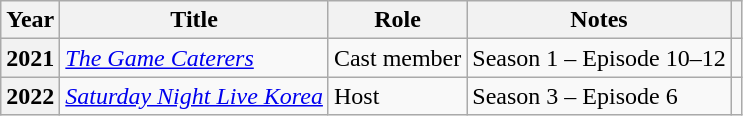<table class="wikitable plainrowheaders sortable">
<tr>
<th scope="col">Year</th>
<th scope="col">Title</th>
<th scope="col">Role</th>
<th scope="col" class="unsortable">Notes</th>
<th scope="col" class="unsortable"></th>
</tr>
<tr>
<th scope="row">2021</th>
<td><em><a href='#'>The Game Caterers</a></em></td>
<td>Cast member</td>
<td>Season 1 – Episode 10–12</td>
<td style="text-align:center"></td>
</tr>
<tr>
<th scope="row">2022</th>
<td><em><a href='#'>Saturday Night Live Korea</a></em></td>
<td>Host</td>
<td>Season 3 – Episode 6</td>
<td style="text-align:center"></td>
</tr>
</table>
